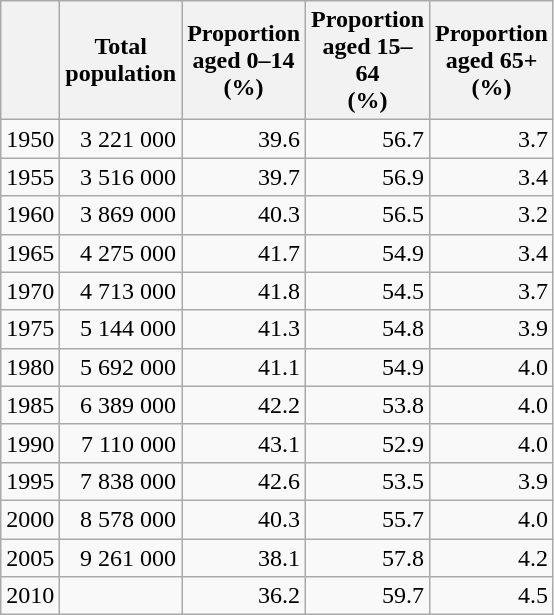<table class="wikitable" style="text-align: right;">
<tr>
<th></th>
<th width="70">Total population</th>
<th width="70">Proportion<br>aged 0–14<br>(%)</th>
<th width="70">Proportion<br>aged 15–64<br>(%)</th>
<th width="70">Proportion<br>aged 65+<br>(%)</th>
</tr>
<tr>
<td>1950</td>
<td>3 221 000</td>
<td>39.6</td>
<td>56.7</td>
<td>3.7</td>
</tr>
<tr>
<td>1955</td>
<td>3 516 000</td>
<td>39.7</td>
<td>56.9</td>
<td>3.4</td>
</tr>
<tr>
<td>1960</td>
<td>3 869 000</td>
<td>40.3</td>
<td>56.5</td>
<td>3.2</td>
</tr>
<tr>
<td>1965</td>
<td>4 275 000</td>
<td>41.7</td>
<td>54.9</td>
<td>3.4</td>
</tr>
<tr>
<td>1970</td>
<td>4 713 000</td>
<td>41.8</td>
<td>54.5</td>
<td>3.7</td>
</tr>
<tr>
<td>1975</td>
<td>5 144 000</td>
<td>41.3</td>
<td>54.8</td>
<td>3.9</td>
</tr>
<tr>
<td>1980</td>
<td>5 692 000</td>
<td>41.1</td>
<td>54.9</td>
<td>4.0</td>
</tr>
<tr>
<td>1985</td>
<td>6 389 000</td>
<td>42.2</td>
<td>53.8</td>
<td>4.0</td>
</tr>
<tr>
<td>1990</td>
<td>7 110 000</td>
<td>43.1</td>
<td>52.9</td>
<td>4.0</td>
</tr>
<tr>
<td>1995</td>
<td>7 838 000</td>
<td>42.6</td>
<td>53.5</td>
<td>3.9</td>
</tr>
<tr>
<td>2000</td>
<td>8 578 000</td>
<td>40.3</td>
<td>55.7</td>
<td>4.0</td>
</tr>
<tr>
<td>2005</td>
<td>9 261 000</td>
<td>38.1</td>
<td>57.8</td>
<td>4.2</td>
</tr>
<tr>
<td>2010</td>
<td></td>
<td>36.2</td>
<td>59.7</td>
<td>4.5</td>
</tr>
</table>
